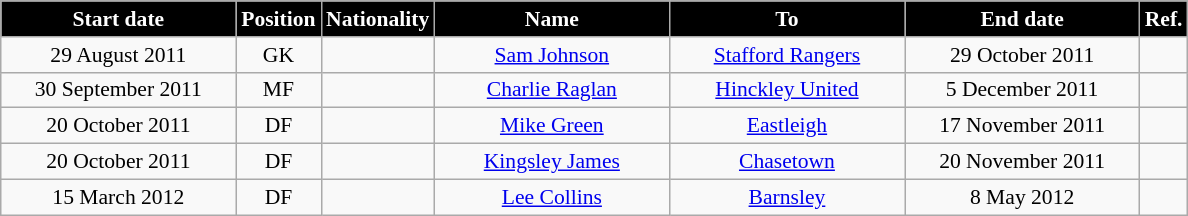<table class="wikitable" style="text-align:center; font-size:90%; ">
<tr>
<th style="background:#000000; color:#FFFFFF; width:150px;">Start date</th>
<th style="background:#000000; color:#FFFFFF; width:50px;">Position</th>
<th style="background:#000000; color:#FFFFFF; width:50px;">Nationality</th>
<th style="background:#000000; color:#FFFFFF; width:150px;">Name</th>
<th style="background:#000000; color:#FFFFFF; width:150px;">To</th>
<th style="background:#000000; color:#FFFFFF; width:150px;">End date</th>
<th style="background:#000000; color:#FFFFFF; width:25px;">Ref.</th>
</tr>
<tr>
<td>29 August 2011</td>
<td>GK</td>
<td></td>
<td><a href='#'>Sam Johnson</a></td>
<td><a href='#'>Stafford Rangers</a></td>
<td>29 October 2011</td>
<td></td>
</tr>
<tr>
<td>30 September 2011</td>
<td>MF</td>
<td></td>
<td><a href='#'>Charlie Raglan</a></td>
<td><a href='#'>Hinckley United</a></td>
<td>5 December 2011</td>
<td></td>
</tr>
<tr>
<td>20 October 2011</td>
<td>DF</td>
<td></td>
<td><a href='#'>Mike Green</a></td>
<td><a href='#'>Eastleigh</a></td>
<td>17 November 2011</td>
<td></td>
</tr>
<tr>
<td>20 October 2011</td>
<td>DF</td>
<td></td>
<td><a href='#'>Kingsley James</a></td>
<td><a href='#'>Chasetown</a></td>
<td>20 November 2011</td>
<td></td>
</tr>
<tr>
<td>15 March 2012</td>
<td>DF</td>
<td></td>
<td><a href='#'>Lee Collins</a></td>
<td><a href='#'>Barnsley</a></td>
<td>8 May 2012</td>
<td></td>
</tr>
</table>
